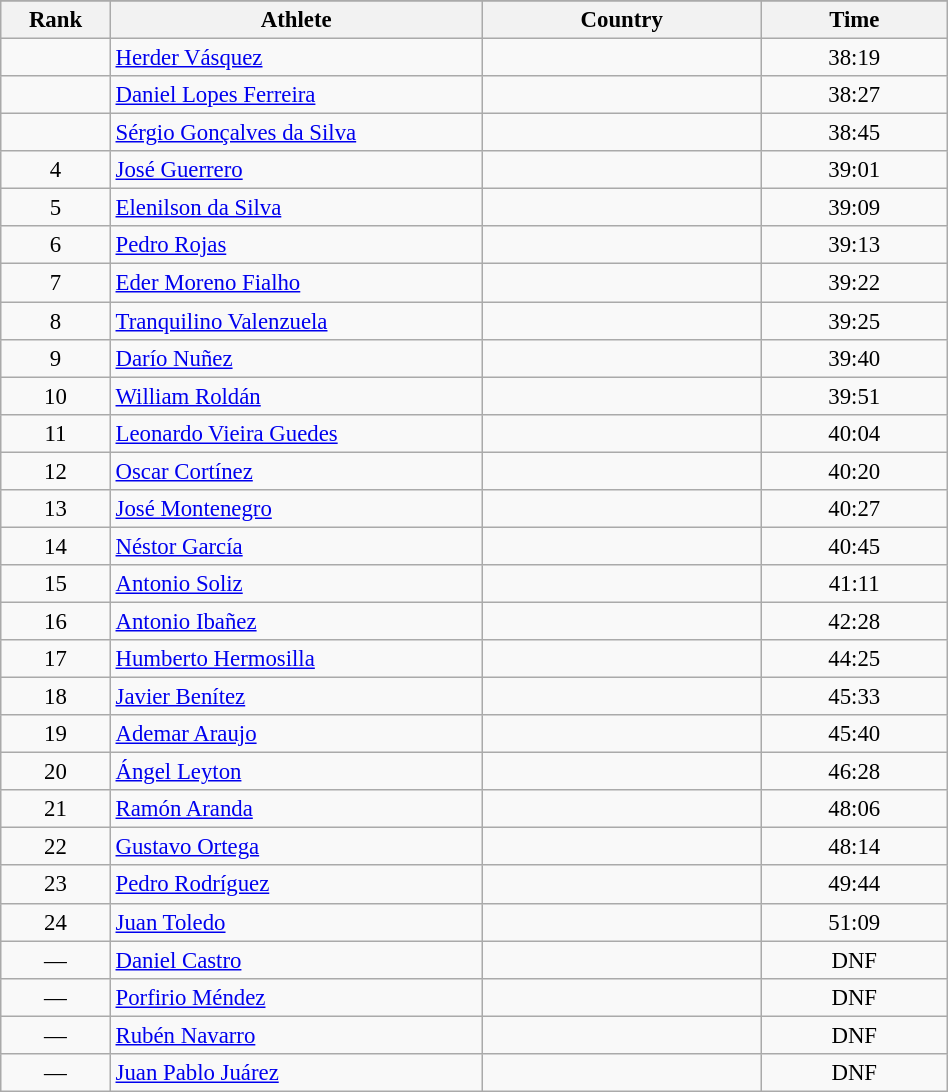<table class="wikitable sortable" style=" text-align:center; font-size:95%;" width="50%">
<tr>
</tr>
<tr>
<th width=5%>Rank</th>
<th width=20%>Athlete</th>
<th width=15%>Country</th>
<th width=10%>Time</th>
</tr>
<tr>
<td align=center></td>
<td align=left><a href='#'>Herder Vásquez</a></td>
<td align=left></td>
<td>38:19</td>
</tr>
<tr>
<td align=center></td>
<td align=left><a href='#'>Daniel Lopes Ferreira</a></td>
<td align=left></td>
<td>38:27</td>
</tr>
<tr>
<td align=center></td>
<td align=left><a href='#'>Sérgio Gonçalves da Silva</a></td>
<td align=left></td>
<td>38:45</td>
</tr>
<tr>
<td align=center>4</td>
<td align=left><a href='#'>José Guerrero</a></td>
<td align=left></td>
<td>39:01</td>
</tr>
<tr>
<td align=center>5</td>
<td align=left><a href='#'>Elenilson da Silva</a></td>
<td align=left></td>
<td>39:09</td>
</tr>
<tr>
<td align=center>6</td>
<td align=left><a href='#'>Pedro Rojas</a></td>
<td align=left></td>
<td>39:13</td>
</tr>
<tr>
<td align=center>7</td>
<td align=left><a href='#'>Eder Moreno Fialho</a></td>
<td align=left></td>
<td>39:22</td>
</tr>
<tr>
<td align=center>8</td>
<td align=left><a href='#'>Tranquilino Valenzuela</a></td>
<td align=left></td>
<td>39:25</td>
</tr>
<tr>
<td align=center>9</td>
<td align=left><a href='#'>Darío Nuñez</a></td>
<td align=left></td>
<td>39:40</td>
</tr>
<tr>
<td align=center>10</td>
<td align=left><a href='#'>William Roldán</a></td>
<td align=left></td>
<td>39:51</td>
</tr>
<tr>
<td align=center>11</td>
<td align=left><a href='#'>Leonardo Vieira Guedes</a></td>
<td align=left></td>
<td>40:04</td>
</tr>
<tr>
<td align=center>12</td>
<td align=left><a href='#'>Oscar Cortínez</a></td>
<td align=left></td>
<td>40:20</td>
</tr>
<tr>
<td align=center>13</td>
<td align=left><a href='#'>José Montenegro</a></td>
<td align=left></td>
<td>40:27</td>
</tr>
<tr>
<td align=center>14</td>
<td align=left><a href='#'>Néstor García</a></td>
<td align=left></td>
<td>40:45</td>
</tr>
<tr>
<td align=center>15</td>
<td align=left><a href='#'>Antonio Soliz</a></td>
<td align=left></td>
<td>41:11</td>
</tr>
<tr>
<td align=center>16</td>
<td align=left><a href='#'>Antonio Ibañez</a></td>
<td align=left></td>
<td>42:28</td>
</tr>
<tr>
<td align=center>17</td>
<td align=left><a href='#'>Humberto Hermosilla</a></td>
<td align=left></td>
<td>44:25</td>
</tr>
<tr>
<td align=center>18</td>
<td align=left><a href='#'>Javier Benítez</a></td>
<td align=left></td>
<td>45:33</td>
</tr>
<tr>
<td align=center>19</td>
<td align=left><a href='#'>Ademar Araujo</a></td>
<td align=left></td>
<td>45:40</td>
</tr>
<tr>
<td align=center>20</td>
<td align=left><a href='#'>Ángel Leyton</a></td>
<td align=left></td>
<td>46:28</td>
</tr>
<tr>
<td align=center>21</td>
<td align=left><a href='#'>Ramón Aranda</a></td>
<td align=left></td>
<td>48:06</td>
</tr>
<tr>
<td align=center>22</td>
<td align=left><a href='#'>Gustavo Ortega</a></td>
<td align=left></td>
<td>48:14</td>
</tr>
<tr>
<td align=center>23</td>
<td align=left><a href='#'>Pedro Rodríguez</a></td>
<td align=left></td>
<td>49:44</td>
</tr>
<tr>
<td align=center>24</td>
<td align=left><a href='#'>Juan Toledo</a></td>
<td align=left></td>
<td>51:09</td>
</tr>
<tr>
<td align=center>—</td>
<td align=left><a href='#'>Daniel Castro</a></td>
<td align=left></td>
<td>DNF</td>
</tr>
<tr>
<td align=center>—</td>
<td align=left><a href='#'>Porfirio Méndez</a></td>
<td align=left></td>
<td>DNF</td>
</tr>
<tr>
<td align=center>—</td>
<td align=left><a href='#'>Rubén Navarro</a></td>
<td align=left></td>
<td>DNF</td>
</tr>
<tr>
<td align=center>—</td>
<td align=left><a href='#'>Juan Pablo Juárez</a></td>
<td align=left></td>
<td>DNF</td>
</tr>
</table>
